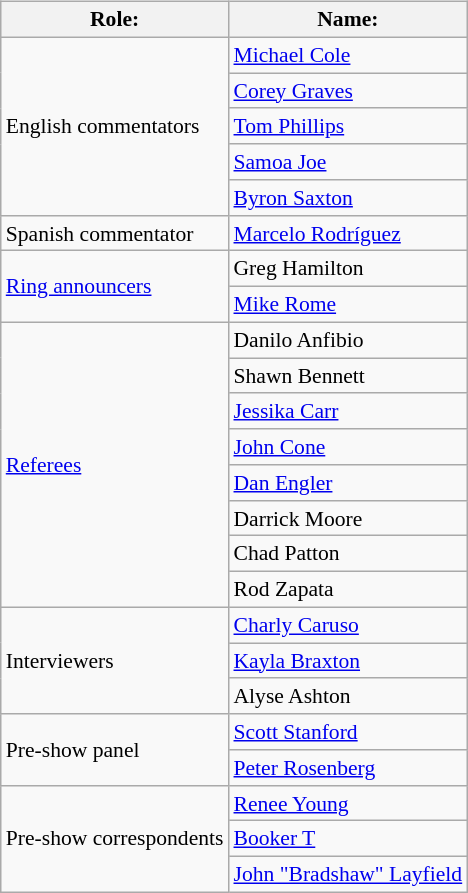<table class=wikitable style="font-size:90%; margin: 0.5em 0 0.5em 1em; float: right; clear: right;">
<tr>
<th>Role:</th>
<th>Name:</th>
</tr>
<tr>
<td rowspan=5>English commentators</td>
<td><a href='#'>Michael Cole</a> </td>
</tr>
<tr>
<td><a href='#'>Corey Graves</a> </td>
</tr>
<tr>
<td><a href='#'>Tom Phillips</a> </td>
</tr>
<tr>
<td><a href='#'>Samoa Joe</a> </td>
</tr>
<tr>
<td><a href='#'>Byron Saxton</a> </td>
</tr>
<tr>
<td>Spanish commentator</td>
<td><a href='#'>Marcelo Rodríguez</a></td>
</tr>
<tr>
<td rowspan=2><a href='#'>Ring announcers</a></td>
<td>Greg Hamilton </td>
</tr>
<tr>
<td><a href='#'>Mike Rome</a> </td>
</tr>
<tr>
<td rowspan=8><a href='#'>Referees</a></td>
<td>Danilo Anfibio</td>
</tr>
<tr>
<td>Shawn Bennett</td>
</tr>
<tr>
<td><a href='#'>Jessika Carr</a></td>
</tr>
<tr>
<td><a href='#'>John Cone</a></td>
</tr>
<tr>
<td><a href='#'>Dan Engler</a></td>
</tr>
<tr>
<td>Darrick Moore</td>
</tr>
<tr>
<td>Chad Patton</td>
</tr>
<tr>
<td>Rod Zapata</td>
</tr>
<tr>
<td rowspan="3">Interviewers</td>
<td><a href='#'>Charly Caruso</a></td>
</tr>
<tr>
<td><a href='#'>Kayla Braxton</a></td>
</tr>
<tr>
<td>Alyse Ashton</td>
</tr>
<tr>
<td rowspan=2>Pre-show panel</td>
<td><a href='#'>Scott Stanford</a></td>
</tr>
<tr>
<td><a href='#'>Peter Rosenberg</a></td>
</tr>
<tr>
<td rowspan="3">Pre-show correspondents</td>
<td><a href='#'>Renee Young</a></td>
</tr>
<tr>
<td><a href='#'>Booker T</a></td>
</tr>
<tr>
<td><a href='#'>John "Bradshaw" Layfield</a></td>
</tr>
</table>
